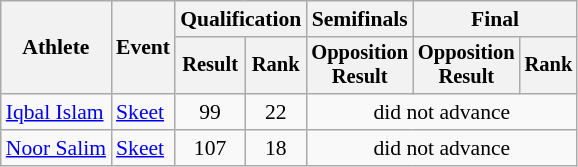<table class="wikitable" style="font-size:90%">
<tr>
<th rowspan="2">Athlete</th>
<th rowspan="2">Event</th>
<th colspan=2>Qualification</th>
<th>Semifinals</th>
<th colspan=2>Final</th>
</tr>
<tr style="font-size:95%">
<th>Result</th>
<th>Rank</th>
<th>Opposition<br>Result</th>
<th>Opposition<br>Result</th>
<th>Rank</th>
</tr>
<tr align=center>
<td align=left><a href='#'>Iqbal Islam</a></td>
<td align=left><a href='#'>Skeet</a></td>
<td>99</td>
<td>22</td>
<td colspan=3>did not advance</td>
</tr>
<tr align=center>
<td align=left><a href='#'>Noor Salim</a></td>
<td align=left><a href='#'>Skeet</a></td>
<td>107</td>
<td>18</td>
<td colspan=3>did not advance</td>
</tr>
</table>
